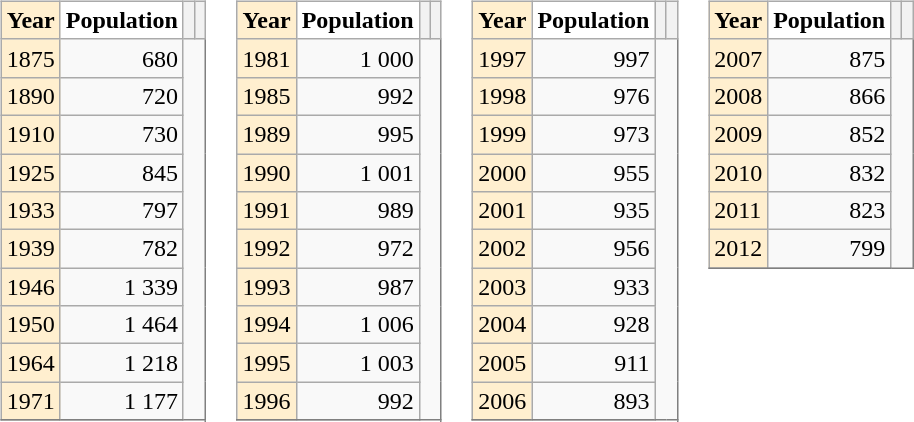<table>
<tr>
<td valign="top"><br><table class="wikitable" style="border: 1pt grey solid">
<tr>
<th style="background:#ffefcf;">Year</th>
<th style="background:#ffffff;">Population</th>
<th></th>
<th></th>
</tr>
<tr>
<td style="background:#ffefcf">1875</td>
<td align=right>680</td>
</tr>
<tr>
<td style="background:#ffefcf">1890</td>
<td align=right>720</td>
</tr>
<tr>
<td style="background:#ffefcf">1910</td>
<td align=right>730</td>
</tr>
<tr>
<td style="background:#ffefcf">1925</td>
<td align=right>845</td>
</tr>
<tr>
<td style="background:#ffefcf">1933</td>
<td align=right>797</td>
</tr>
<tr>
<td style="background:#ffefcf">1939</td>
<td align=right>782</td>
</tr>
<tr>
<td style="background:#ffefcf">1946</td>
<td align=right>1 339</td>
</tr>
<tr>
<td style="background:#ffefcf">1950</td>
<td align=right>1 464</td>
</tr>
<tr>
<td style="background:#ffefcf">1964</td>
<td align=right>1 218</td>
</tr>
<tr>
<td style="background:#ffefcf">1971</td>
<td align=right>1 177</td>
</tr>
<tr>
</tr>
</table>
</td>
<td valign="top"><br><table class="wikitable" style="border: 1pt grey solid">
<tr>
<th style="background:#ffefcf;">Year</th>
<th style="background:#ffffff;">Population</th>
<th></th>
<th></th>
</tr>
<tr>
<td style="background:#ffefcf">1981</td>
<td align=right>1 000</td>
</tr>
<tr>
<td style="background:#ffefcf">1985</td>
<td align=right>992</td>
</tr>
<tr>
<td style="background:#ffefcf">1989</td>
<td align=right>995</td>
</tr>
<tr>
<td style="background:#ffefcf">1990</td>
<td align=right>1 001</td>
</tr>
<tr>
<td style="background:#ffefcf">1991</td>
<td align=right>989</td>
</tr>
<tr>
<td style="background:#ffefcf">1992</td>
<td align=right>972</td>
</tr>
<tr>
<td style="background:#ffefcf">1993</td>
<td align=right>987</td>
</tr>
<tr>
<td style="background:#ffefcf">1994</td>
<td align=right>1 006</td>
</tr>
<tr>
<td style="background:#ffefcf">1995</td>
<td align=right>1 003</td>
</tr>
<tr>
<td style="background:#ffefcf">1996</td>
<td align=right>992</td>
</tr>
<tr>
</tr>
</table>
</td>
<td valign="top"><br><table class="wikitable" style="border: 1pt grey solid">
<tr>
<th style="background:#ffefcf;">Year</th>
<th style="background:#ffffff;">Population</th>
<th></th>
<th></th>
</tr>
<tr>
<td style="background:#ffefcf">1997</td>
<td align=right>997</td>
</tr>
<tr>
<td style="background:#ffefcf">1998</td>
<td align=right>976</td>
</tr>
<tr>
<td style="background:#ffefcf">1999</td>
<td align=right>973</td>
</tr>
<tr>
<td style="background:#ffefcf">2000</td>
<td align=right>955</td>
</tr>
<tr>
<td style="background:#ffefcf">2001</td>
<td align=right>935</td>
</tr>
<tr>
<td style="background:#ffefcf">2002</td>
<td align=right>956</td>
</tr>
<tr>
<td style="background:#ffefcf">2003</td>
<td align=right>933</td>
</tr>
<tr>
<td style="background:#ffefcf">2004</td>
<td align=right>928</td>
</tr>
<tr>
<td style="background:#ffefcf">2005</td>
<td align=right>911</td>
</tr>
<tr>
<td style="background:#ffefcf">2006</td>
<td align=right>893</td>
</tr>
<tr>
</tr>
</table>
</td>
<td valign="top"><br><table class="wikitable" style="border: 1pt grey solid">
<tr>
<th style="background:#ffefcf;">Year</th>
<th style="background:#ffffff;">Population</th>
<th></th>
<th></th>
</tr>
<tr>
<td style="background:#ffefcf">2007</td>
<td align=right>875</td>
</tr>
<tr>
<td style="background:#ffefcf">2008</td>
<td align=right>866</td>
</tr>
<tr>
<td style="background:#ffefcf">2009</td>
<td align=right>852</td>
</tr>
<tr>
<td style="background:#ffefcf">2010</td>
<td align=right>832</td>
</tr>
<tr>
<td style="background:#ffefcf">2011</td>
<td align=right>823</td>
</tr>
<tr>
<td style="background:#ffefcf">2012</td>
<td align=right>799</td>
</tr>
<tr>
</tr>
</table>
</td>
</tr>
</table>
